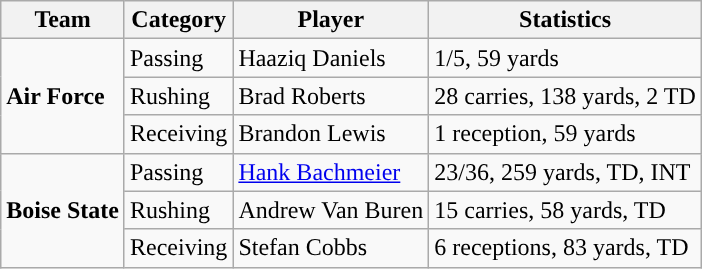<table class="wikitable" style="float: left;">
<tr>
<th>Team</th>
<th>Category</th>
<th>Player</th>
<th>Statistics</th>
</tr>
<tr>
<td rowspan=3><strong>Air Force</strong></td>
<td>Passing</td>
<td>Haaziq Daniels</td>
<td>1/5, 59 yards</td>
</tr>
<tr>
<td>Rushing</td>
<td>Brad Roberts</td>
<td>28 carries, 138 yards, 2 TD</td>
</tr>
<tr>
<td>Receiving</td>
<td>Brandon Lewis</td>
<td>1 reception, 59 yards</td>
</tr>
<tr>
<td rowspan=3><strong>Boise State</strong></td>
<td>Passing</td>
<td><a href='#'>Hank Bachmeier</a></td>
<td>23/36, 259 yards, TD, INT</td>
</tr>
<tr>
<td>Rushing</td>
<td>Andrew Van Buren</td>
<td>15 carries, 58 yards, TD</td>
</tr>
<tr>
<td>Receiving</td>
<td>Stefan Cobbs</td>
<td>6 receptions, 83 yards, TD</td>
</tr>
</table>
